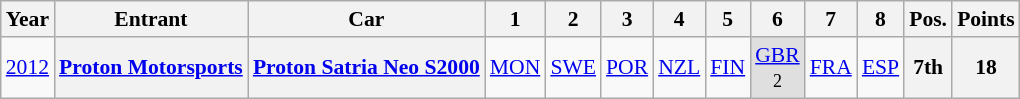<table class="wikitable" border="1" style="text-align:center; font-size:90%;">
<tr>
<th>Year</th>
<th>Entrant</th>
<th>Car</th>
<th>1</th>
<th>2</th>
<th>3</th>
<th>4</th>
<th>5</th>
<th>6</th>
<th>7</th>
<th>8</th>
<th>Pos.</th>
<th>Points</th>
</tr>
<tr>
<td><a href='#'>2012</a></td>
<th><a href='#'>Proton Motorsports</a></th>
<th><a href='#'>Proton Satria Neo S2000</a></th>
<td><a href='#'>MON</a></td>
<td><a href='#'>SWE</a></td>
<td><a href='#'>POR</a></td>
<td><a href='#'>NZL</a></td>
<td><a href='#'>FIN</a></td>
<td style="background:#DFDFDF;"><a href='#'>GBR</a><br><small>2</small></td>
<td><a href='#'>FRA</a></td>
<td><a href='#'>ESP</a></td>
<th>7th</th>
<th>18</th>
</tr>
</table>
